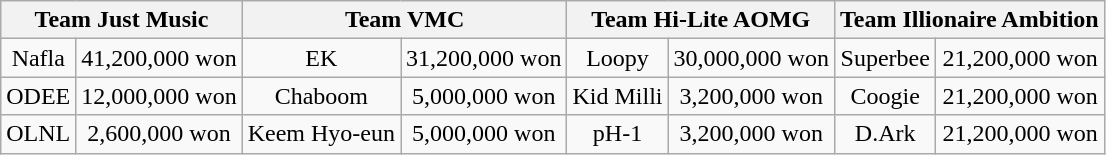<table class="wikitable" border="2" style="text-align:center">
<tr>
<th colspan="2">Team Just Music</th>
<th colspan="2">Team VMC</th>
<th colspan="2">Team Hi-Lite AOMG</th>
<th colspan="2">Team Illionaire Ambition</th>
</tr>
<tr>
<td>Nafla</td>
<td>41,200,000 won</td>
<td>EK</td>
<td>31,200,000 won</td>
<td>Loopy</td>
<td>30,000,000 won</td>
<td>Superbee</td>
<td>21,200,000 won</td>
</tr>
<tr>
<td>ODEE</td>
<td>12,000,000 won</td>
<td>Chaboom</td>
<td>5,000,000 won</td>
<td>Kid Milli</td>
<td>3,200,000 won</td>
<td>Coogie</td>
<td>21,200,000 won</td>
</tr>
<tr>
<td>OLNL</td>
<td>2,600,000 won</td>
<td>Keem Hyo-eun</td>
<td>5,000,000 won</td>
<td>pH-1</td>
<td>3,200,000 won</td>
<td>D.Ark</td>
<td>21,200,000 won</td>
</tr>
</table>
